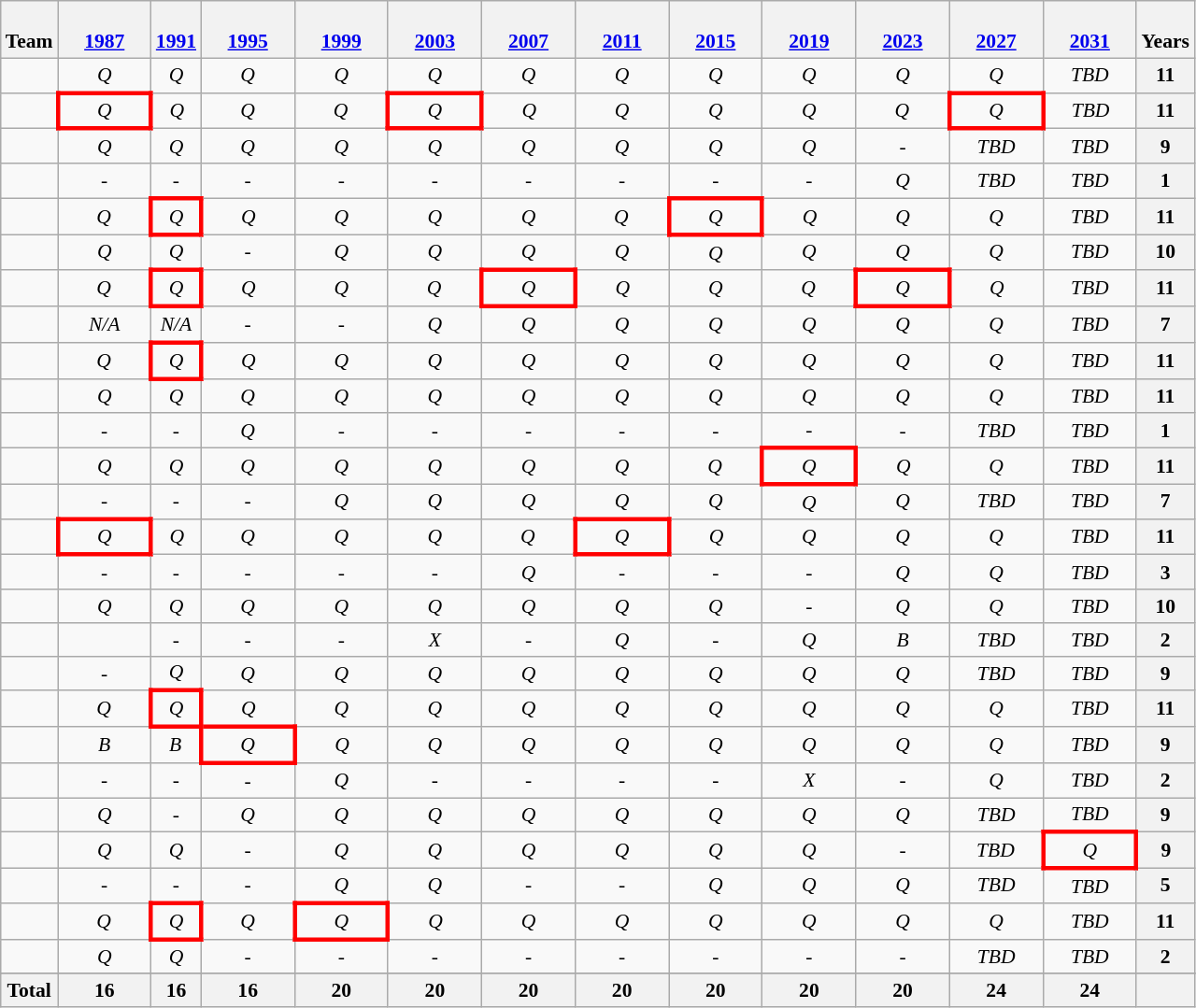<table class="wikitable" style="text-align:center; font-size:90%">
<tr valign="bottom">
<th>Team</th>
<th width=60><br><a href='#'>1987</a></th>
<th><br><a href='#'>1991</a></th>
<th width=60><br><a href='#'>1995</a></th>
<th width=60><br><a href='#'>1999</a></th>
<th width=60><br><a href='#'>2003</a></th>
<th width=60><br><a href='#'>2007</a></th>
<th width=60><br><a href='#'>2011</a></th>
<th width=60><br><a href='#'>2015</a></th>
<th width=60><br><a href='#'>2019</a></th>
<th width=60><br><a href='#'>2023</a></th>
<th width=60><br><a href='#'>2027</a></th>
<th width=60><br><a href='#'>2031</a></th>
<th>Years</th>
</tr>
<tr>
<td align=left></td>
<td><em>Q</em></td>
<td><em>Q</em></td>
<td><em>Q</em></td>
<td><em>Q</em></td>
<td><em>Q</em></td>
<td><em>Q</em></td>
<td><em>Q</em></td>
<td><em>Q</em></td>
<td><em>Q</em></td>
<td><em>Q</em></td>
<td><em>Q</em></td>
<td><em>TBD</em></td>
<th>11</th>
</tr>
<tr>
<td align=left></td>
<td style="border: 3px solid red"><em>Q</em></td>
<td><em>Q</em></td>
<td><em>Q</em></td>
<td><em>Q</em></td>
<td style="border: 3px solid red"><em>Q</em></td>
<td><em>Q</em></td>
<td><em>Q</em></td>
<td><em>Q</em></td>
<td><em>Q</em></td>
<td><em>Q</em></td>
<td style="border: 3px solid red"><em>Q</em></td>
<td><em>TBD</em></td>
<th>11</th>
</tr>
<tr>
<td align=left></td>
<td><em>Q</em></td>
<td><em>Q</em></td>
<td><em>Q</em></td>
<td><em>Q</em></td>
<td><em>Q</em></td>
<td><em>Q</em></td>
<td><em>Q</em></td>
<td><em>Q</em></td>
<td><em>Q</em></td>
<td><em>-</em></td>
<td><em>TBD</em></td>
<td><em>TBD</em></td>
<th>9</th>
</tr>
<tr>
<td align=left></td>
<td><em>-</em></td>
<td><em>-</em></td>
<td><em>-</em></td>
<td><em>-</em></td>
<td><em>-</em></td>
<td><em>-</em></td>
<td><em>-</em></td>
<td><em>-</em></td>
<td><em>-</em></td>
<td><em>Q</em></td>
<td><em>TBD</em></td>
<td><em>TBD</em></td>
<th>1</th>
</tr>
<tr>
<td align=left></td>
<td><em>Q</em></td>
<td style="border: 3px solid red"><em>Q</em></td>
<td><em>Q</em></td>
<td><em>Q</em></td>
<td><em>Q</em></td>
<td><em>Q</em></td>
<td><em>Q</em></td>
<td style="border: 3px solid red"><em>Q</em></td>
<td><em>Q</em></td>
<td><em>Q</em></td>
<td><em>Q</em></td>
<td><em>TBD</em></td>
<th>11</th>
</tr>
<tr>
<td align=left></td>
<td><em>Q</em></td>
<td><em>Q</em></td>
<td><em>-</em></td>
<td><em>Q</em></td>
<td><em>Q</em></td>
<td><em>Q</em></td>
<td><em>Q</em></td>
<td><em>Q</em></td>
<td><em>Q</em></td>
<td><em>Q</em></td>
<td><em>Q</em></td>
<td><em>TBD</em></td>
<th>10</th>
</tr>
<tr>
<td align=left></td>
<td><em>Q</em></td>
<td style="border: 3px solid red"><em>Q</em></td>
<td><em>Q</em></td>
<td><em>Q</em></td>
<td><em>Q</em></td>
<td style="border: 3px solid red"><em>Q</em></td>
<td><em>Q</em></td>
<td><em>Q</em></td>
<td><em>Q</em></td>
<td style="border: 3px solid red"><em>Q</em></td>
<td><em>Q</em></td>
<td><em>TBD</em></td>
<th>11</th>
</tr>
<tr>
<td align=left></td>
<td><em>N/A</em></td>
<td><em>N/A</em></td>
<td><em>-</em></td>
<td><em>-</em></td>
<td><em>Q</em></td>
<td><em>Q</em></td>
<td><em>Q</em></td>
<td><em>Q</em></td>
<td><em>Q</em></td>
<td><em>Q</em></td>
<td><em>Q</em></td>
<td><em>TBD</em></td>
<th>7</th>
</tr>
<tr>
<td align=left></td>
<td><em>Q</em></td>
<td style="border: 3px solid red"><em>Q</em></td>
<td><em>Q</em></td>
<td><em>Q</em></td>
<td><em>Q</em></td>
<td><em>Q</em></td>
<td><em>Q</em></td>
<td><em>Q</em></td>
<td><em>Q</em></td>
<td><em>Q</em></td>
<td><em>Q</em></td>
<td><em>TBD</em></td>
<th>11</th>
</tr>
<tr>
<td align=left></td>
<td><em>Q</em></td>
<td><em>Q</em></td>
<td><em>Q</em></td>
<td><em>Q</em></td>
<td><em>Q</em></td>
<td><em>Q</em></td>
<td><em>Q</em></td>
<td><em>Q</em></td>
<td><em>Q</em></td>
<td><em>Q</em></td>
<td><em>Q</em></td>
<td><em>TBD</em></td>
<th>11</th>
</tr>
<tr>
<td align=left></td>
<td><em>-</em></td>
<td><em>-</em></td>
<td><em>Q</em></td>
<td><em>-</em></td>
<td><em>-</em></td>
<td><em>-</em></td>
<td><em>-</em></td>
<td><em>-</em></td>
<td><em>-</em></td>
<td><em>-</em></td>
<td><em>TBD</em></td>
<td><em>TBD</em></td>
<th>1</th>
</tr>
<tr>
<td align=left></td>
<td><em>Q</em></td>
<td><em>Q</em></td>
<td><em>Q</em></td>
<td><em>Q</em></td>
<td><em>Q</em></td>
<td><em>Q</em></td>
<td><em>Q</em></td>
<td><em>Q</em></td>
<td style="border: 3px solid red"><em>Q</em></td>
<td><em>Q</em></td>
<td><em>Q</em></td>
<td><em>TBD</em></td>
<th>11</th>
</tr>
<tr>
<td align=left></td>
<td><em>-</em></td>
<td><em>-</em></td>
<td><em>-</em></td>
<td><em>Q</em></td>
<td><em>Q</em></td>
<td><em>Q</em></td>
<td><em>Q</em></td>
<td><em>Q</em></td>
<td><em>Q</em></td>
<td><em>Q</em></td>
<td><em>TBD</em></td>
<td><em>TBD</em></td>
<th>7</th>
</tr>
<tr>
<td align=left></td>
<td style="border: 3px solid red"><em>Q</em></td>
<td><em>Q</em></td>
<td><em>Q</em></td>
<td><em>Q</em></td>
<td><em>Q</em></td>
<td><em>Q</em></td>
<td style="border: 3px solid red"><em>Q</em></td>
<td><em>Q</em></td>
<td><em>Q</em></td>
<td><em>Q</em></td>
<td><em>Q</em></td>
<td><em>TBD</em></td>
<th>11</th>
</tr>
<tr>
<td align=left></td>
<td><em>-</em></td>
<td><em>-</em></td>
<td><em>-</em></td>
<td><em>-</em></td>
<td><em>-</em></td>
<td><em>Q</em></td>
<td><em>-</em></td>
<td><em>-</em></td>
<td><em>-</em></td>
<td><em>Q</em></td>
<td><em>Q</em></td>
<td><em>TBD</em></td>
<th>3</th>
</tr>
<tr>
<td align=left></td>
<td><em>Q</em></td>
<td><em>Q</em></td>
<td><em>Q</em></td>
<td><em>Q</em></td>
<td><em>Q</em></td>
<td><em>Q</em></td>
<td><em>Q</em></td>
<td><em>Q</em></td>
<td>-</td>
<td><em>Q</em></td>
<td><em>Q</em></td>
<td><em>TBD</em></td>
<th>10</th>
</tr>
<tr>
<td align=left></td>
<td><em></em></td>
<td><em>-</em></td>
<td><em>-</em></td>
<td><em>-</em></td>
<td><em>X</em></td>
<td><em>-</em></td>
<td><em>Q</em></td>
<td><em>-</em></td>
<td><em>Q</em></td>
<td><em>B</em></td>
<td><em>TBD</em></td>
<td><em>TBD</em></td>
<th>2</th>
</tr>
<tr>
<td align=left></td>
<td><em>-</em></td>
<td><em>Q</em></td>
<td><em>Q</em></td>
<td><em>Q</em></td>
<td><em>Q</em></td>
<td><em>Q</em></td>
<td><em>Q</em></td>
<td><em>Q</em></td>
<td><em>Q</em></td>
<td><em>Q</em></td>
<td><em>TBD</em></td>
<td><em>TBD</em></td>
<th>9</th>
</tr>
<tr>
<td align=left></td>
<td><em>Q</em></td>
<td style="border: 3px solid red"><em>Q</em></td>
<td><em>Q</em></td>
<td><em>Q</em></td>
<td><em>Q</em></td>
<td><em>Q</em></td>
<td><em>Q</em></td>
<td><em>Q</em></td>
<td><em>Q</em></td>
<td><em>Q</em></td>
<td><em>Q</em></td>
<td><em>TBD</em></td>
<th>11</th>
</tr>
<tr>
<td align=left></td>
<td><em>B</em></td>
<td><em>B</em></td>
<td style="border: 3px solid red"><em>Q</em></td>
<td><em>Q</em></td>
<td><em>Q</em></td>
<td><em>Q</em></td>
<td><em>Q</em></td>
<td><em>Q</em></td>
<td><em>Q</em></td>
<td><em>Q</em></td>
<td><em>Q</em></td>
<td><em>TBD</em></td>
<th>9</th>
</tr>
<tr>
<td align=left></td>
<td><em>-</em></td>
<td><em>-</em></td>
<td><em>-</em></td>
<td><em>Q</em></td>
<td><em>-</em></td>
<td><em>-</em></td>
<td><em>-</em></td>
<td><em>-</em></td>
<td><em>X</em></td>
<td>-</td>
<td><em>Q</em></td>
<td><em>TBD</em></td>
<th>2</th>
</tr>
<tr>
<td align=left></td>
<td><em>Q</em></td>
<td><em>-</em></td>
<td><em>Q</em></td>
<td><em>Q</em></td>
<td><em>Q</em></td>
<td><em>Q</em></td>
<td><em>Q</em></td>
<td><em>Q</em></td>
<td><em>Q</em></td>
<td><em>Q</em></td>
<td><em>TBD</em></td>
<td><em>TBD</em></td>
<th>9</th>
</tr>
<tr>
<td nowrap align=left></td>
<td><em>Q</em></td>
<td><em>Q</em></td>
<td><em>-</em></td>
<td><em>Q</em></td>
<td><em>Q</em></td>
<td><em>Q</em></td>
<td><em>Q</em></td>
<td><em>Q</em></td>
<td><em>Q</em></td>
<td><em>-</em></td>
<td><em>TBD</em></td>
<td style="border: 3px solid red"><em>Q</em></td>
<th>9</th>
</tr>
<tr>
<td align=left></td>
<td><em>-</em></td>
<td><em>-</em></td>
<td><em>-</em></td>
<td><em>Q</em></td>
<td><em>Q</em></td>
<td><em>-</em></td>
<td><em>-</em></td>
<td><em>Q</em></td>
<td><em>Q</em></td>
<td><em>Q</em></td>
<td><em>TBD</em></td>
<td><em>TBD</em></td>
<th>5</th>
</tr>
<tr>
<td align=left></td>
<td><em>Q</em></td>
<td style="border: 3px solid red"><em>Q</em></td>
<td><em>Q</em></td>
<td style="border: 3px solid red"><em>Q</em></td>
<td><em>Q</em></td>
<td><em>Q</em></td>
<td><em>Q</em></td>
<td><em>Q</em></td>
<td><em>Q</em></td>
<td><em>Q</em></td>
<td><em>Q</em></td>
<td><em>TBD</em></td>
<th>11</th>
</tr>
<tr>
<td align=left></td>
<td><em>Q</em></td>
<td><em>Q</em></td>
<td><em>-</em></td>
<td><em>-</em></td>
<td><em>-</em></td>
<td><em>-</em></td>
<td><em>-</em></td>
<td><em>-</em></td>
<td><em>-</em></td>
<td><em>-</em></td>
<td><em>TBD</em></td>
<td><em>TBD</em></td>
<th>2</th>
</tr>
<tr>
</tr>
<tr>
</tr>
<tr>
<th>Total</th>
<th>16</th>
<th>16</th>
<th>16</th>
<th>20</th>
<th>20</th>
<th>20</th>
<th>20</th>
<th>20</th>
<th>20</th>
<th>20</th>
<th>24</th>
<th>24</th>
<th></th>
</tr>
</table>
